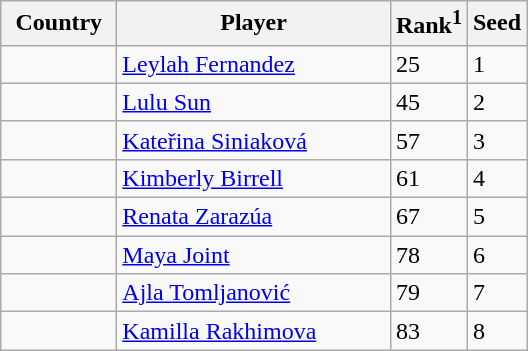<table class="sortable wikitable">
<tr>
<th width="70">Country</th>
<th width="175">Player</th>
<th>Rank<sup>1</sup></th>
<th>Seed</th>
</tr>
<tr>
<td></td>
<td><a href='#'>Leylah Fernandez</a></td>
<td>25</td>
<td>1</td>
</tr>
<tr>
<td></td>
<td><a href='#'>Lulu Sun</a></td>
<td>45</td>
<td>2</td>
</tr>
<tr>
<td></td>
<td><a href='#'>Kateřina Siniaková</a></td>
<td>57</td>
<td>3</td>
</tr>
<tr>
<td></td>
<td><a href='#'>Kimberly Birrell</a></td>
<td>61</td>
<td>4</td>
</tr>
<tr>
<td></td>
<td><a href='#'>Renata Zarazúa</a></td>
<td>67</td>
<td>5</td>
</tr>
<tr>
<td></td>
<td><a href='#'>Maya Joint</a></td>
<td>78</td>
<td>6</td>
</tr>
<tr>
<td></td>
<td><a href='#'>Ajla Tomljanović</a></td>
<td>79</td>
<td>7</td>
</tr>
<tr>
<td></td>
<td><a href='#'>Kamilla Rakhimova</a></td>
<td>83</td>
<td>8</td>
</tr>
</table>
